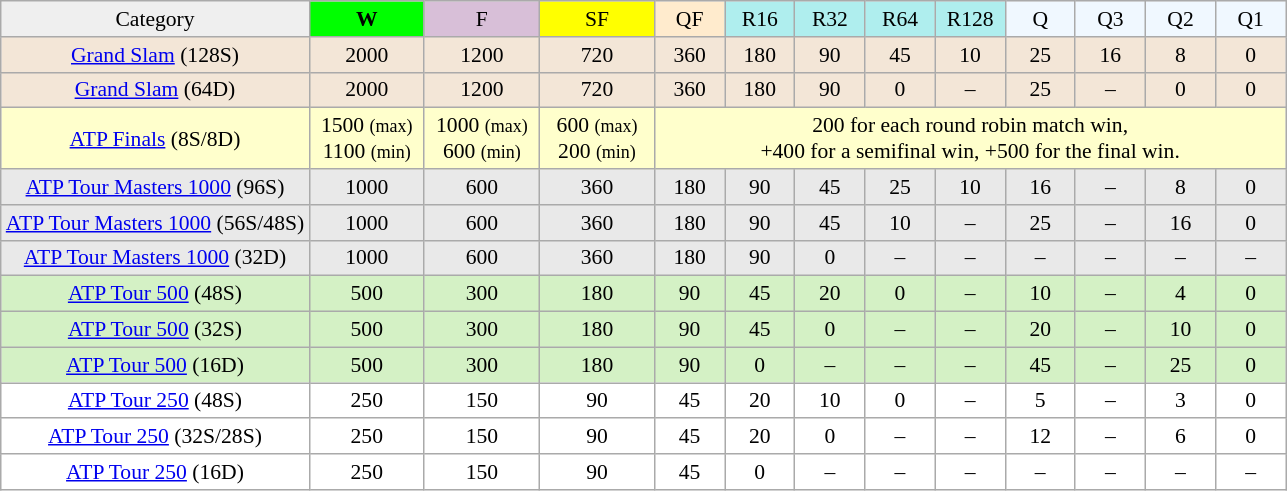<table class=wikitable style=text-align:center;font-size:90%>
<tr>
<td style="background:#efefef;">Category</td>
<td style="width:70px; background:lime;"><strong>W</strong></td>
<td style="width:70px; background:thistle;">F</td>
<td style="width:70px; background:#ff0;">SF</td>
<td style="width:40px; background:#ffebcd;">QF</td>
<td style="width:40px; background:#afeeee;">R16</td>
<td style="width:40px; background:#afeeee;">R32</td>
<td style="width:40px; background:#afeeee;">R64</td>
<td style="width:40px; background:#afeeee;">R128</td>
<td style="width:40px; background:#f0f8ff;">Q</td>
<td style="width:40px; background:#f0f8ff;">Q3</td>
<td style="width:40px; background:#f0f8ff;">Q2</td>
<td style="width:40px; background:#f0f8ff;">Q1</td>
</tr>
<tr style="background:#f3e6d7;">
<td><a href='#'>Grand Slam</a> (128S)</td>
<td>2000</td>
<td>1200</td>
<td>720</td>
<td>360</td>
<td>180</td>
<td>90</td>
<td>45</td>
<td>10</td>
<td>25</td>
<td>16</td>
<td>8</td>
<td>0</td>
</tr>
<tr style="background:#f3e6d7;">
<td><a href='#'>Grand Slam</a> (64D)</td>
<td>2000</td>
<td>1200</td>
<td>720</td>
<td>360</td>
<td>180</td>
<td>90</td>
<td>0</td>
<td>–</td>
<td>25</td>
<td>–</td>
<td>0</td>
<td>0</td>
</tr>
<tr style="background:#ffc;">
<td><a href='#'>ATP Finals</a> (8S/8D)</td>
<td>1500 <small>(max)</small> 1100 <small>(min)</small></td>
<td>1000 <small>(max)</small> 600 <small>(min)</small></td>
<td>600 <small>(max)</small> <br>200 <small>(min)</small></td>
<td colspan="9">200 for each round robin match win,<br> +400 for a semifinal win, +500 for the final win.</td>
</tr>
<tr style="background:#e9e9e9;">
<td><a href='#'>ATP Tour Masters 1000</a> (96S)</td>
<td>1000</td>
<td>600</td>
<td>360</td>
<td>180</td>
<td>90</td>
<td>45</td>
<td>25</td>
<td>10</td>
<td>16</td>
<td>–</td>
<td>8</td>
<td>0</td>
</tr>
<tr style="background:#e9e9e9;">
<td><a href='#'>ATP Tour Masters 1000</a> (56S/48S)</td>
<td>1000</td>
<td>600</td>
<td>360</td>
<td>180</td>
<td>90</td>
<td>45</td>
<td>10</td>
<td>–</td>
<td>25</td>
<td>–</td>
<td>16</td>
<td>0</td>
</tr>
<tr style="background:#e9e9e9;">
<td><a href='#'>ATP Tour Masters 1000</a> (32D)</td>
<td>1000</td>
<td>600</td>
<td>360</td>
<td>180</td>
<td>90</td>
<td>0</td>
<td>–</td>
<td>–</td>
<td>–</td>
<td>–</td>
<td>–</td>
<td>–</td>
</tr>
<tr style="background:#d4f1c5;">
<td><a href='#'>ATP Tour 500</a> (48S)</td>
<td>500</td>
<td>300</td>
<td>180</td>
<td>90</td>
<td>45</td>
<td>20</td>
<td>0</td>
<td>–</td>
<td>10</td>
<td>–</td>
<td>4</td>
<td>0</td>
</tr>
<tr style="background:#d4f1c5;">
<td><a href='#'>ATP Tour 500</a> (32S)</td>
<td>500</td>
<td>300</td>
<td>180</td>
<td>90</td>
<td>45</td>
<td>0</td>
<td>–</td>
<td>–</td>
<td>20</td>
<td>–</td>
<td>10</td>
<td>0</td>
</tr>
<tr style="background:#d4f1c5;">
<td><a href='#'>ATP Tour 500</a> (16D)</td>
<td>500</td>
<td>300</td>
<td>180</td>
<td>90</td>
<td>0</td>
<td>–</td>
<td>–</td>
<td>–</td>
<td>45</td>
<td>–</td>
<td>25</td>
<td>0</td>
</tr>
<tr style="background:#fff;">
<td><a href='#'>ATP Tour 250</a> (48S)</td>
<td>250</td>
<td>150</td>
<td>90</td>
<td>45</td>
<td>20</td>
<td>10</td>
<td>0</td>
<td>–</td>
<td>5</td>
<td>–</td>
<td>3</td>
<td>0</td>
</tr>
<tr style="background:#fff;">
<td><a href='#'>ATP Tour 250</a> (32S/28S)</td>
<td>250</td>
<td>150</td>
<td>90</td>
<td>45</td>
<td>20</td>
<td>0</td>
<td>–</td>
<td>–</td>
<td>12</td>
<td>–</td>
<td>6</td>
<td>0</td>
</tr>
<tr style="background:#fff;">
<td><a href='#'>ATP Tour 250</a> (16D)</td>
<td>250</td>
<td>150</td>
<td>90</td>
<td>45</td>
<td>0</td>
<td>–</td>
<td>–</td>
<td>–</td>
<td>–</td>
<td>–</td>
<td>–</td>
<td>–</td>
</tr>
</table>
